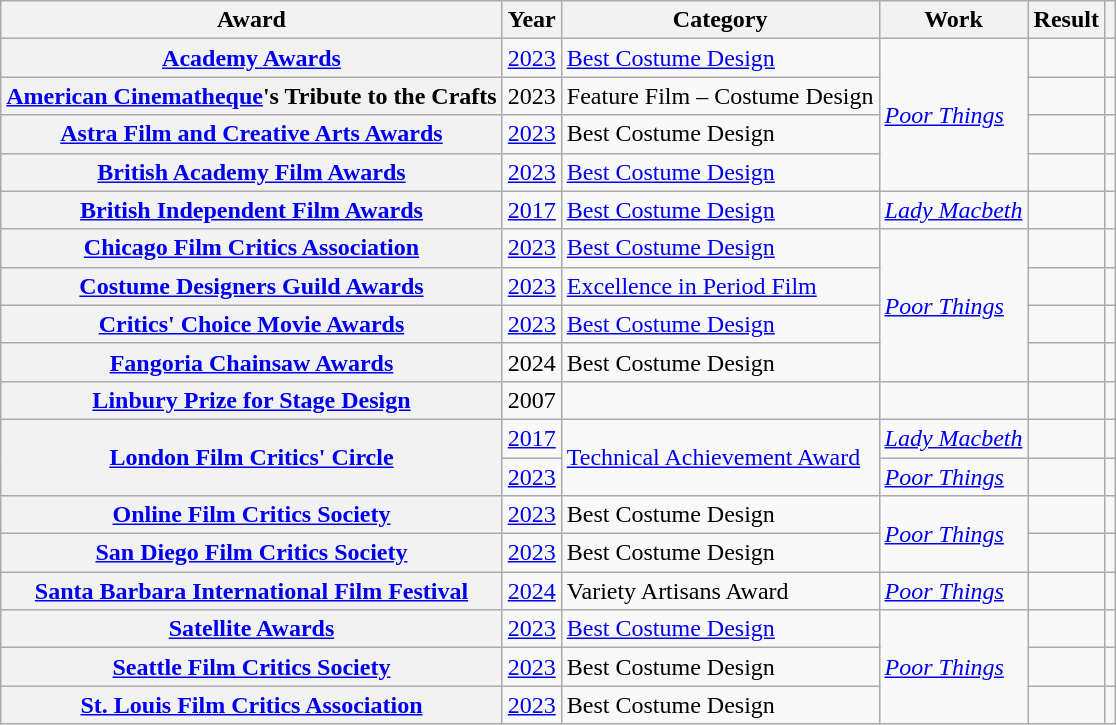<table class="wikitable">
<tr>
<th>Award</th>
<th>Year</th>
<th>Category</th>
<th>Work</th>
<th>Result</th>
<th class="unsortable"></th>
</tr>
<tr>
<th scope="row" style="text-align:center;"><a href='#'>Academy Awards</a></th>
<td style="text-align:center;"><a href='#'>2023</a></td>
<td><a href='#'>Best Costume Design</a></td>
<td rowspan="4"><em><a href='#'>Poor Things</a></em></td>
<td></td>
<td style="text-align:center;"></td>
</tr>
<tr>
<th scope="row" style="text-align:center;"><a href='#'>American Cinematheque</a>'s Tribute to the Crafts</th>
<td style="text-align:center;">2023</td>
<td>Feature Film – Costume Design</td>
<td></td>
<td style="text-align:center;"></td>
</tr>
<tr>
<th scope="row" style="text-align:center;"><a href='#'>Astra Film and Creative Arts Awards</a></th>
<td style="text-align:center;"><a href='#'>2023</a></td>
<td>Best Costume Design</td>
<td></td>
<td style="text-align:center;"></td>
</tr>
<tr>
<th scope="row" style="text-align:center;"><a href='#'>British Academy Film Awards</a></th>
<td style="text-align:center;"><a href='#'>2023</a></td>
<td><a href='#'>Best Costume Design</a></td>
<td></td>
<td style="text-align:center;"></td>
</tr>
<tr>
<th scope="row" style="text-align:center;"><a href='#'>British Independent Film Awards</a></th>
<td style="text-align:center;"><a href='#'>2017</a></td>
<td><a href='#'>Best Costume Design</a></td>
<td><em><a href='#'>Lady Macbeth</a></em></td>
<td></td>
<td style="text-align:center;"></td>
</tr>
<tr>
<th scope="row" style="text-align:center;"><a href='#'>Chicago Film Critics Association</a></th>
<td style="text-align:center;"><a href='#'>2023</a></td>
<td><a href='#'>Best Costume Design</a></td>
<td rowspan="4"><em><a href='#'>Poor Things</a></em></td>
<td></td>
<td style="text-align:center;"></td>
</tr>
<tr>
<th scope="row" style="text-align:center;"><a href='#'>Costume Designers Guild Awards</a></th>
<td style="text-align:center;"><a href='#'>2023</a></td>
<td><a href='#'>Excellence in Period Film</a></td>
<td></td>
<td style="text-align:center;"></td>
</tr>
<tr>
<th scope="row" style="text-align:center;"><a href='#'>Critics' Choice Movie Awards</a></th>
<td style="text-align:center;"><a href='#'>2023</a></td>
<td><a href='#'>Best Costume Design</a></td>
<td></td>
<td style="text-align:center;"></td>
</tr>
<tr>
<th scope="row" style="text-align:center;"><a href='#'>Fangoria Chainsaw Awards</a></th>
<td style="text-align:center;">2024</td>
<td>Best Costume Design</td>
<td></td>
<td style="text-align:center;"></td>
</tr>
<tr>
<th scope="row" style="text-align:center;"><a href='#'>Linbury Prize for Stage Design</a></th>
<td style="text-align:center;">2007</td>
<td></td>
<td></td>
<td></td>
<td style="text-align:center;"></td>
</tr>
<tr>
<th rowspan="2" scope="row" style="text-align:center;"><a href='#'>London Film Critics' Circle</a></th>
<td style="text-align:center;"><a href='#'>2017</a></td>
<td rowspan="2"><a href='#'>Technical Achievement Award</a></td>
<td><em><a href='#'>Lady Macbeth</a></em> <br> </td>
<td></td>
<td style="text-align:center;"></td>
</tr>
<tr>
<td style="text-align:center;"><a href='#'>2023</a></td>
<td><em><a href='#'>Poor Things</a></em> <br> </td>
<td></td>
<td style="text-align:center;"></td>
</tr>
<tr>
<th scope="row" style="text-align:center;"><a href='#'>Online Film Critics Society</a></th>
<td style="text-align:center;"><a href='#'>2023</a></td>
<td>Best Costume Design</td>
<td rowspan="2"><em><a href='#'>Poor Things</a></em></td>
<td></td>
<td style="text-align:center;"></td>
</tr>
<tr>
<th scope="row" style="text-align:center;"><a href='#'>San Diego Film Critics Society</a></th>
<td style="text-align:center;"><a href='#'>2023</a></td>
<td>Best Costume Design</td>
<td></td>
<td style="text-align:center;"></td>
</tr>
<tr>
<th scope="row" style="text-align:center;"><a href='#'>Santa Barbara International Film Festival</a></th>
<td style="text-align:center;"><a href='#'>2024</a></td>
<td>Variety Artisans Award</td>
<td><em><a href='#'>Poor Things</a></em> <br> </td>
<td></td>
<td style="text-align:center;"></td>
</tr>
<tr>
<th scope="row" style="text-align:center;"><a href='#'>Satellite Awards</a></th>
<td style="text-align:center;"><a href='#'>2023</a></td>
<td><a href='#'>Best Costume Design</a></td>
<td rowspan="3"><em><a href='#'>Poor Things</a></em></td>
<td></td>
<td style="text-align:center;"></td>
</tr>
<tr>
<th scope="row" style="text-align:center;"><a href='#'>Seattle Film Critics Society</a></th>
<td style="text-align:center;"><a href='#'>2023</a></td>
<td>Best Costume Design</td>
<td></td>
<td style="text-align:center;"></td>
</tr>
<tr>
<th scope="row" style="text-align:center;"><a href='#'>St. Louis Film Critics Association</a></th>
<td style="text-align:center;"><a href='#'>2023</a></td>
<td>Best Costume Design</td>
<td></td>
<td style="text-align:center;"></td>
</tr>
</table>
